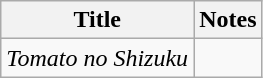<table class="wikitable">
<tr>
<th>Title</th>
<th>Notes</th>
</tr>
<tr>
<td><em>Tomato no Shizuku</em></td>
<td></td>
</tr>
</table>
